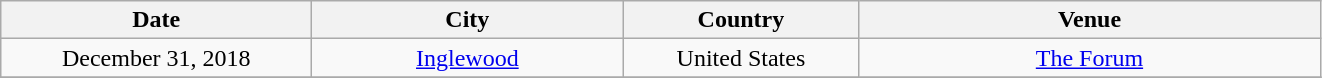<table class="wikitable" style="text-align:center;">
<tr>
<th style="width:200px;">Date</th>
<th style="width:200px;">City</th>
<th style="width:150px;">Country</th>
<th style="width:300px;">Venue</th>
</tr>
<tr>
<td>December 31, 2018</td>
<td><a href='#'>Inglewood</a></td>
<td>United States</td>
<td><a href='#'>The Forum</a></td>
</tr>
<tr>
</tr>
</table>
